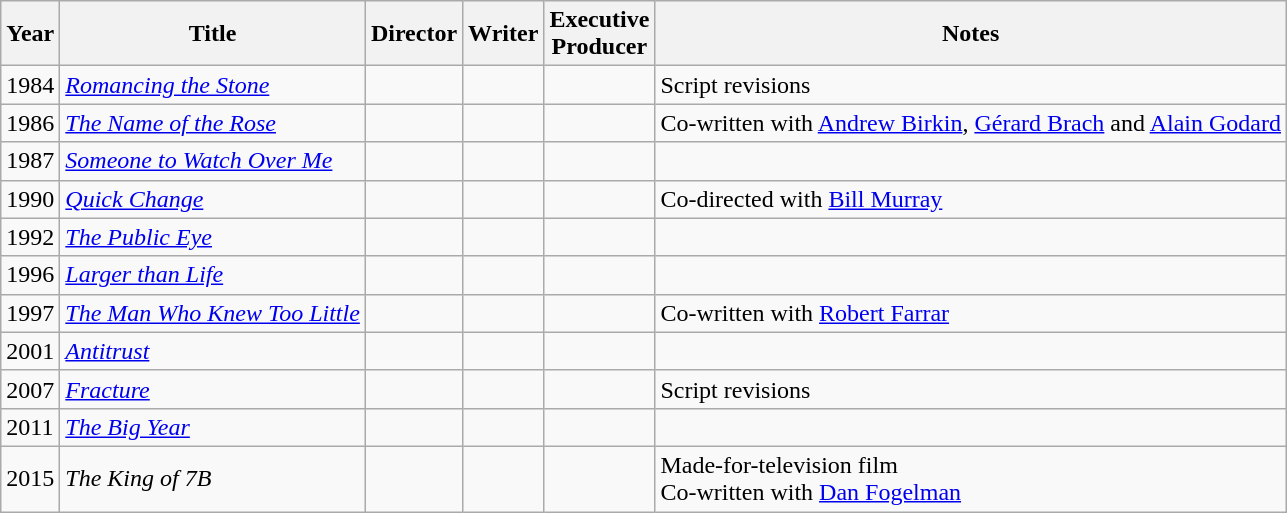<table class="wikitable">
<tr>
<th>Year</th>
<th>Title</th>
<th>Director</th>
<th>Writer</th>
<th>Executive<br>Producer</th>
<th>Notes</th>
</tr>
<tr>
<td>1984</td>
<td><em><a href='#'>Romancing the Stone</a></em></td>
<td></td>
<td></td>
<td></td>
<td>Script revisions</td>
</tr>
<tr>
<td>1986</td>
<td><em><a href='#'>The Name of the Rose</a></em></td>
<td></td>
<td></td>
<td></td>
<td>Co-written with <a href='#'>Andrew Birkin</a>, <a href='#'>Gérard Brach</a> and <a href='#'>Alain Godard</a></td>
</tr>
<tr>
<td>1987</td>
<td><em><a href='#'>Someone to Watch Over Me</a></em></td>
<td></td>
<td></td>
<td></td>
<td></td>
</tr>
<tr>
<td>1990</td>
<td><em><a href='#'>Quick Change</a></em></td>
<td></td>
<td></td>
<td></td>
<td>Co-directed with <a href='#'>Bill Murray</a></td>
</tr>
<tr>
<td>1992</td>
<td><em><a href='#'>The Public Eye</a></em></td>
<td></td>
<td></td>
<td></td>
<td></td>
</tr>
<tr>
<td>1996</td>
<td><em><a href='#'>Larger than Life</a></em></td>
<td></td>
<td></td>
<td></td>
<td></td>
</tr>
<tr>
<td>1997</td>
<td><em><a href='#'>The Man Who Knew Too Little</a></em></td>
<td></td>
<td></td>
<td></td>
<td>Co-written with <a href='#'>Robert Farrar</a></td>
</tr>
<tr>
<td>2001</td>
<td><em><a href='#'>Antitrust</a></em></td>
<td></td>
<td></td>
<td></td>
<td></td>
</tr>
<tr>
<td>2007</td>
<td><em><a href='#'>Fracture</a></em></td>
<td></td>
<td></td>
<td></td>
<td>Script revisions</td>
</tr>
<tr>
<td>2011</td>
<td><em><a href='#'>The Big Year</a></em></td>
<td></td>
<td></td>
<td></td>
<td></td>
</tr>
<tr>
<td>2015</td>
<td><em>The King of 7B</em></td>
<td></td>
<td></td>
<td></td>
<td>Made-for-television film<br>Co-written with <a href='#'>Dan Fogelman</a></td>
</tr>
</table>
